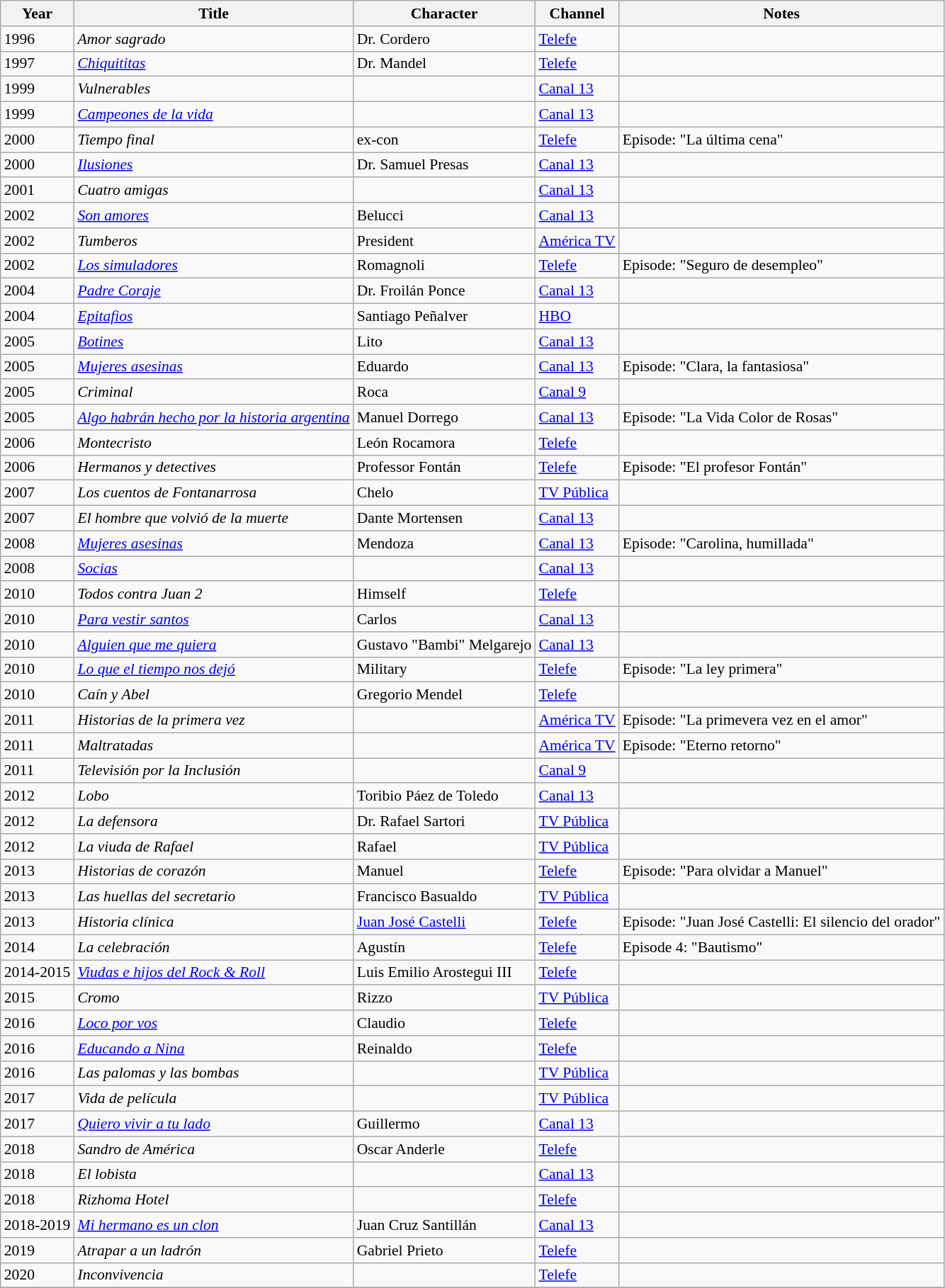<table class="wikitable" style="font-size: 90%;">
<tr>
<th>Year</th>
<th>Title</th>
<th>Character</th>
<th>Channel</th>
<th>Notes</th>
</tr>
<tr>
<td>1996</td>
<td><em>Amor sagrado</em></td>
<td>Dr. Cordero</td>
<td><a href='#'>Telefe</a></td>
<td></td>
</tr>
<tr>
<td>1997</td>
<td><em><a href='#'>Chiquititas</a></em></td>
<td>Dr. Mandel</td>
<td><a href='#'>Telefe</a></td>
<td></td>
</tr>
<tr>
<td>1999</td>
<td><em>Vulnerables</em></td>
<td></td>
<td><a href='#'>Canal 13</a></td>
<td></td>
</tr>
<tr>
<td>1999</td>
<td><em><a href='#'>Campeones de la vida</a></em></td>
<td></td>
<td><a href='#'>Canal 13</a></td>
<td></td>
</tr>
<tr>
<td>2000</td>
<td><em>Tiempo final</em></td>
<td>ex-con</td>
<td><a href='#'>Telefe</a></td>
<td>Episode: "La última cena"</td>
</tr>
<tr>
<td>2000</td>
<td><em><a href='#'>Ilusiones</a></em></td>
<td>Dr. Samuel Presas</td>
<td><a href='#'>Canal 13</a></td>
<td></td>
</tr>
<tr>
<td>2001</td>
<td><em>Cuatro amigas</em></td>
<td></td>
<td><a href='#'>Canal 13</a></td>
<td></td>
</tr>
<tr>
<td>2002</td>
<td><em><a href='#'>Son amores</a></em></td>
<td>Belucci</td>
<td><a href='#'>Canal 13</a></td>
<td></td>
</tr>
<tr>
<td>2002</td>
<td><em>Tumberos</em></td>
<td>President</td>
<td><a href='#'>América TV</a></td>
<td></td>
</tr>
<tr>
<td>2002</td>
<td><em><a href='#'>Los simuladores</a></em></td>
<td>Romagnoli</td>
<td><a href='#'>Telefe</a></td>
<td>Episode: "Seguro de desempleo"</td>
</tr>
<tr>
<td>2004</td>
<td><em><a href='#'>Padre Coraje</a></em></td>
<td>Dr. Froilán Ponce</td>
<td><a href='#'>Canal 13</a></td>
<td></td>
</tr>
<tr>
<td>2004</td>
<td><em><a href='#'>Epitafios</a></em></td>
<td>Santiago Peñalver</td>
<td><a href='#'>HBO</a></td>
<td></td>
</tr>
<tr>
<td>2005</td>
<td><em><a href='#'>Botines</a></em></td>
<td>Lito</td>
<td><a href='#'>Canal 13</a></td>
<td></td>
</tr>
<tr>
<td>2005</td>
<td><em><a href='#'>Mujeres asesinas</a></em></td>
<td>Eduardo</td>
<td><a href='#'>Canal 13</a></td>
<td>Episode: "Clara, la fantasiosa"</td>
</tr>
<tr>
<td>2005</td>
<td><em>Criminal</em></td>
<td>Roca</td>
<td><a href='#'>Canal 9</a></td>
<td></td>
</tr>
<tr>
<td>2005</td>
<td><em><a href='#'>Algo habrán hecho por la historia argentina</a></em></td>
<td>Manuel Dorrego</td>
<td><a href='#'>Canal 13</a></td>
<td>Episode: "La Vida Color de Rosas"</td>
</tr>
<tr>
<td>2006</td>
<td><em>Montecristo</em></td>
<td>León Rocamora</td>
<td><a href='#'>Telefe</a></td>
<td></td>
</tr>
<tr>
<td>2006</td>
<td><em>Hermanos y detectives</em></td>
<td>Professor Fontán</td>
<td><a href='#'>Telefe</a></td>
<td>Episode: "El profesor Fontán"</td>
</tr>
<tr>
<td>2007</td>
<td><em>Los cuentos de Fontanarrosa</em></td>
<td>Chelo</td>
<td><a href='#'>TV Pública</a></td>
<td></td>
</tr>
<tr>
<td>2007</td>
<td><em>El hombre que volvió de la muerte</em></td>
<td>Dante Mortensen</td>
<td><a href='#'>Canal 13</a></td>
<td></td>
</tr>
<tr>
<td>2008</td>
<td><em><a href='#'>Mujeres asesinas</a></em></td>
<td>Mendoza</td>
<td><a href='#'>Canal 13</a></td>
<td>Episode: "Carolina, humillada"</td>
</tr>
<tr>
<td>2008</td>
<td><em><a href='#'>Socias</a></em></td>
<td></td>
<td><a href='#'>Canal 13</a></td>
<td></td>
</tr>
<tr>
<td>2010</td>
<td><em>Todos contra Juan 2</em></td>
<td>Himself</td>
<td><a href='#'>Telefe</a></td>
<td></td>
</tr>
<tr>
<td>2010</td>
<td><em><a href='#'>Para vestir santos</a></em></td>
<td>Carlos</td>
<td><a href='#'>Canal 13</a></td>
<td></td>
</tr>
<tr>
<td>2010</td>
<td><em><a href='#'>Alguien que me quiera</a></em></td>
<td>Gustavo "Bambi" Melgarejo</td>
<td><a href='#'>Canal 13</a></td>
<td></td>
</tr>
<tr>
<td>2010</td>
<td><em><a href='#'>Lo que el tiempo nos dejó</a></em></td>
<td>Military</td>
<td><a href='#'>Telefe</a></td>
<td>Episode: "La ley primera"</td>
</tr>
<tr>
<td>2010</td>
<td><em>Caín y Abel</em></td>
<td>Gregorio Mendel</td>
<td><a href='#'>Telefe</a></td>
<td></td>
</tr>
<tr>
<td>2011</td>
<td><em>Historias de la primera vez</em></td>
<td></td>
<td><a href='#'>América TV</a></td>
<td>Episode: "La primevera vez en el amor"</td>
</tr>
<tr>
<td>2011</td>
<td><em>Maltratadas</em></td>
<td></td>
<td><a href='#'>América TV</a></td>
<td>Episode: "Eterno retorno"</td>
</tr>
<tr>
<td>2011</td>
<td><em>Televisión por la Inclusión</em></td>
<td></td>
<td><a href='#'>Canal 9</a></td>
<td></td>
</tr>
<tr>
<td>2012</td>
<td><em>Lobo</em></td>
<td>Toribio Páez de Toledo</td>
<td><a href='#'>Canal 13</a></td>
<td></td>
</tr>
<tr>
<td>2012</td>
<td><em>La defensora</em></td>
<td>Dr. Rafael Sartori</td>
<td><a href='#'>TV Pública</a></td>
<td></td>
</tr>
<tr>
<td>2012</td>
<td><em>La viuda de Rafael</em></td>
<td>Rafael</td>
<td><a href='#'>TV Pública</a></td>
<td></td>
</tr>
<tr>
<td>2013</td>
<td><em>Historias de corazón</em></td>
<td>Manuel</td>
<td><a href='#'>Telefe</a></td>
<td>Episode: "Para olvidar a Manuel"</td>
</tr>
<tr>
<td>2013</td>
<td><em>Las huellas del secretario</em></td>
<td>Francisco Basualdo</td>
<td><a href='#'>TV Pública</a></td>
<td></td>
</tr>
<tr>
<td>2013</td>
<td><em>Historia clínica</em></td>
<td><a href='#'>Juan José Castelli</a></td>
<td><a href='#'>Telefe</a></td>
<td>Episode: "Juan José Castelli: El silencio del orador"</td>
</tr>
<tr>
<td>2014</td>
<td><em>La celebración</em></td>
<td>Agustín</td>
<td><a href='#'>Telefe</a></td>
<td>Episode 4: "Bautismo"</td>
</tr>
<tr>
<td>2014-2015</td>
<td><em><a href='#'>Viudas e hijos del Rock & Roll</a></em></td>
<td>Luis Emilio Arostegui III</td>
<td><a href='#'>Telefe</a></td>
<td></td>
</tr>
<tr>
<td>2015</td>
<td><em>Cromo</em></td>
<td>Rizzo</td>
<td><a href='#'>TV Pública</a></td>
<td></td>
</tr>
<tr>
<td>2016</td>
<td><em><a href='#'>Loco por vos</a></em></td>
<td>Claudio</td>
<td><a href='#'>Telefe</a></td>
<td></td>
</tr>
<tr>
<td>2016</td>
<td><em><a href='#'>Educando a Nina</a></em></td>
<td>Reinaldo</td>
<td><a href='#'>Telefe</a></td>
<td></td>
</tr>
<tr>
<td>2016</td>
<td><em>Las palomas y las bombas</em></td>
<td></td>
<td><a href='#'>TV Pública</a></td>
<td></td>
</tr>
<tr>
<td>2017</td>
<td><em>Vida de película</em></td>
<td></td>
<td><a href='#'>TV Pública</a></td>
<td></td>
</tr>
<tr>
<td>2017</td>
<td><em><a href='#'>Quiero vivir a tu lado</a></em></td>
<td>Guillermo</td>
<td><a href='#'>Canal 13</a></td>
<td></td>
</tr>
<tr>
<td>2018</td>
<td><em>Sandro de América</em></td>
<td>Oscar Anderle</td>
<td><a href='#'>Telefe</a></td>
<td></td>
</tr>
<tr>
<td>2018</td>
<td><em>El lobista</em></td>
<td></td>
<td><a href='#'>Canal 13</a></td>
<td></td>
</tr>
<tr>
<td>2018</td>
<td><em>Rizhoma Hotel</em></td>
<td></td>
<td><a href='#'>Telefe</a></td>
<td></td>
</tr>
<tr>
<td>2018-2019</td>
<td><em><a href='#'>Mi hermano es un clon</a></em></td>
<td>Juan Cruz Santillán</td>
<td><a href='#'>Canal 13</a></td>
<td></td>
</tr>
<tr>
<td>2019</td>
<td><em>Atrapar a un ladrón</em></td>
<td>Gabriel Prieto</td>
<td><a href='#'>Telefe</a></td>
<td></td>
</tr>
<tr>
<td>2020</td>
<td><em>Inconvivencia</em></td>
<td></td>
<td><a href='#'>Telefe</a></td>
<td></td>
</tr>
<tr>
</tr>
</table>
